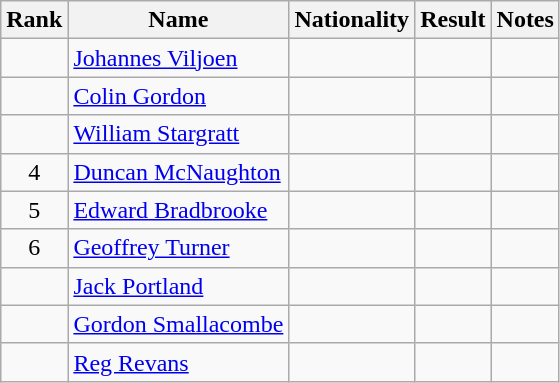<table class="wikitable sortable" style=" text-align:center">
<tr>
<th>Rank</th>
<th>Name</th>
<th>Nationality</th>
<th>Result</th>
<th>Notes</th>
</tr>
<tr>
<td></td>
<td align=left><a href='#'>Johannes Viljoen</a></td>
<td align=left></td>
<td></td>
<td></td>
</tr>
<tr>
<td></td>
<td align=left><a href='#'>Colin Gordon</a></td>
<td align=left></td>
<td></td>
<td></td>
</tr>
<tr>
<td></td>
<td align=left><a href='#'>William Stargratt</a></td>
<td align=left></td>
<td></td>
<td></td>
</tr>
<tr>
<td>4</td>
<td align=left><a href='#'>Duncan McNaughton</a></td>
<td align=left></td>
<td></td>
<td></td>
</tr>
<tr>
<td>5</td>
<td align=left><a href='#'>Edward Bradbrooke</a></td>
<td align=left></td>
<td></td>
<td></td>
</tr>
<tr>
<td>6</td>
<td align=left><a href='#'>Geoffrey Turner</a></td>
<td align=left></td>
<td></td>
<td></td>
</tr>
<tr>
<td></td>
<td align=left><a href='#'>Jack Portland</a></td>
<td align=left></td>
<td></td>
<td></td>
</tr>
<tr>
<td></td>
<td align=left><a href='#'>Gordon Smallacombe</a></td>
<td align=left></td>
<td></td>
<td></td>
</tr>
<tr>
<td></td>
<td align=left><a href='#'>Reg Revans</a></td>
<td align=left></td>
<td></td>
<td></td>
</tr>
</table>
